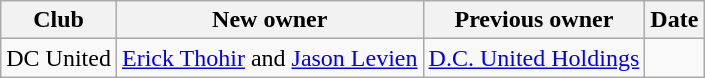<table class="wikitable" style="font-size=90%;">
<tr>
<th>Club</th>
<th>New owner</th>
<th>Previous owner</th>
<th>Date</th>
</tr>
<tr>
<td>DC United</td>
<td><a href='#'>Erick Thohir</a> and <a href='#'>Jason Levien</a></td>
<td><a href='#'>D.C. United Holdings</a></td>
<td></td>
</tr>
</table>
